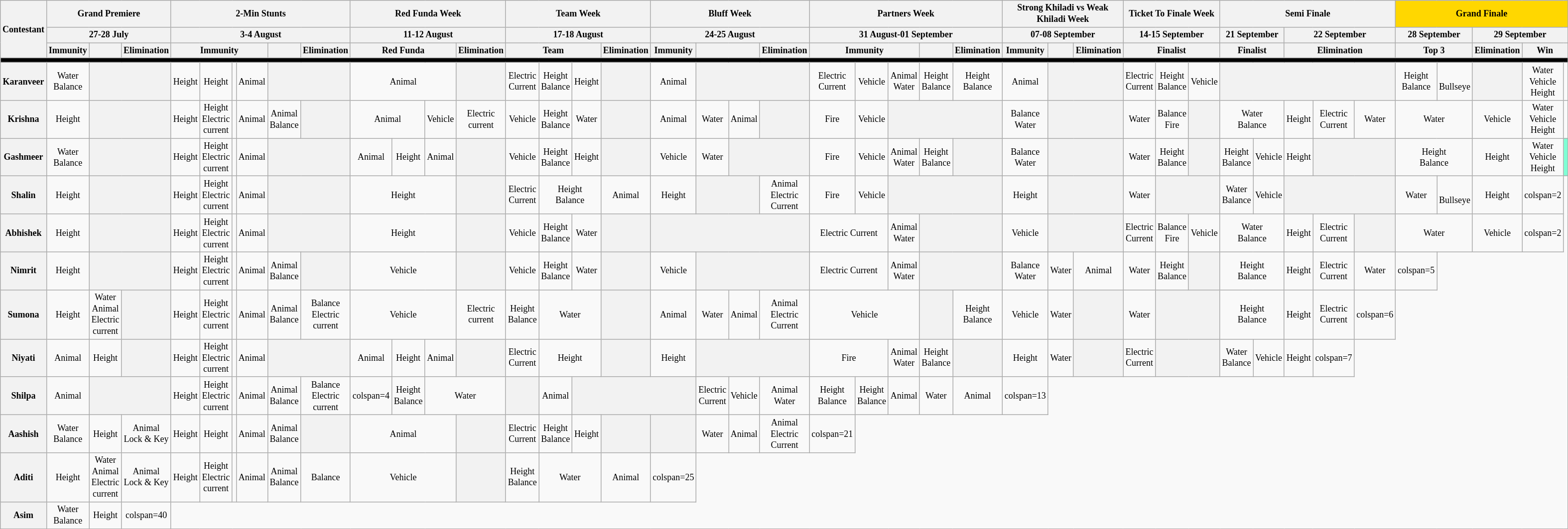<table class="wikitable" style="text-align:center; font-size:75%; line-height:15px; width:100%">
<tr>
<th rowspan="3">Contestant</th>
<th colspan="3">Grand Premiere</th>
<th colspan="6">2-Min Stunts</th>
<th colspan="4">Red Funda Week</th>
<th colspan="4">Team  Week</th>
<th colspan="4">Bluff Week</th>
<th colspan="5">Partners Week</th>
<th colspan="3">Strong Khiladi vs Weak Khiladi Week</th>
<th colspan="3">Ticket To Finale Week</th>
<th colspan="5">Semi Finale</th>
<th colspan="5" style="background:gold;">Grand Finale</th>
</tr>
<tr>
<th colspan="3">27-28 July</th>
<th colspan="6">3-4 August</th>
<th colspan="4">11-12 August</th>
<th colspan="4">17-18 August</th>
<th colspan="4">24-25 August</th>
<th colspan="5">31 August-01 September</th>
<th colspan="3">07-08 September</th>
<th colspan="3">14-15 September</th>
<th colspan="2">21 September</th>
<th colspan="3">22 September</th>
<th colspan="2">28 September</th>
<th colspan="3">29 September</th>
</tr>
<tr>
<th>Immunity</th>
<th></th>
<th>Elimination</th>
<th colspan="4">Immunity</th>
<th></th>
<th>Elimination</th>
<th colspan="3">Red Funda</th>
<th>Elimination</th>
<th colspan="3">Team</th>
<th>Elimination</th>
<th>Immunity</th>
<th colspan="2"></th>
<th>Elimination</th>
<th colspan="3">Immunity</th>
<th></th>
<th>Elimination</th>
<th>Immunity</th>
<th></th>
<th>Elimination</th>
<th colspan="3">Finalist</th>
<th colspan="2">Finalist</th>
<th colspan="3">Elimination</th>
<th colspan="2">Top 3</th>
<th>Elimination</th>
<th colspan="2">Win</th>
</tr>
<tr>
<th colspan="43" style="background:#000"></th>
</tr>
<tr>
<th>Karanveer</th>
<td>Water<br>Balance</td>
<th colspan=2></th>
<td>Height</td>
<td>Height<br></td>
<td></td>
<td>Animal</td>
<th colspan=2></th>
<td colspan=3>Animal</td>
<th></th>
<td>Electric Current</td>
<td>Height<br>Balance</td>
<td>Height</td>
<th></th>
<td>Animal</td>
<th colspan=3></th>
<td>Electric Current</td>
<td>Vehicle</td>
<td>Animal<br>Water</td>
<td>Height<br>Balance</td>
<td>Height<br>Balance</td>
<td>Animal</td>
<th colspan=2></th>
<td>Electric Current</td>
<td>Height<br>Balance</td>
<td>Vehicle</td>
<th colspan=5></th>
<td>Height<br>Balance</td>
<td><br>Bullseye</td>
<th></th>
<td>Water<br>Vehicle<br>Height</td>
<td></td>
</tr>
<tr>
<th>Krishna</th>
<td>Height</td>
<th colspan=2></th>
<td>Height</td>
<td>Height<br>Electric current</td>
<td></td>
<td>Animal</td>
<td>Animal<br>Balance</td>
<th></th>
<td colspan="2">Animal</td>
<td>Vehicle</td>
<td>Electric current</td>
<td>Vehicle</td>
<td>Height<br>Balance</td>
<td>Water</td>
<th></th>
<td>Animal</td>
<td>Water</td>
<td>Animal</td>
<th></th>
<td>Fire</td>
<td>Vehicle</td>
<th colspan=3></th>
<td>Balance<br>Water</td>
<th colspan=2></th>
<td>Water</td>
<td>Balance<br>Fire</td>
<th></th>
<td colspan=2>Water<br>Balance</td>
<td>Height</td>
<td>Electric Current</td>
<td>Water</td>
<td colspan=2>Water</td>
<td>Vehicle</td>
<td>Water<br>Vehicle<br>Height</td>
<td></td>
</tr>
<tr>
<th>Gashmeer</th>
<td>Water<br>Balance</td>
<th colspan=2></th>
<td>Height</td>
<td>Height<br>Electric current</td>
<td></td>
<td>Animal</td>
<th colspan=2></th>
<td>Animal</td>
<td>Height</td>
<td>Animal</td>
<th></th>
<td>Vehicle</td>
<td>Height<br>Balance</td>
<td>Height</td>
<th></th>
<td>Vehicle</td>
<td>Water</td>
<th colspan=2></th>
<td>Fire</td>
<td>Vehicle</td>
<td>Animal<br>Water</td>
<td>Height<br>Balance</td>
<th></th>
<td>Balance<br>Water</td>
<th colspan=2></th>
<td>Water</td>
<td>Height<br>Balance</td>
<th></th>
<td>Height<br>Balance</td>
<td>Vehicle</td>
<td>Height</td>
<th colspan=2></th>
<td colspan=2>Height<br>Balance</td>
<td>Height</td>
<td>Water<br>Vehicle<br>Height</td>
<td style="background:#7FFFD4;"></td>
</tr>
<tr>
<th>Shalin</th>
<td>Height</td>
<th colspan=2></th>
<td>Height</td>
<td>Height<br>Electric current</td>
<td></td>
<td>Animal</td>
<th colspan=2></th>
<td colspan=3>Height</td>
<th></th>
<td>Electric Current</td>
<td colspan=2>Height<br>Balance</td>
<td>Animal</td>
<td>Height</td>
<th colspan=2></th>
<td>Animal<br>Electric Current</td>
<td>Fire</td>
<td>Vehicle</td>
<th colspan=3></th>
<td>Height</td>
<th colspan=2></th>
<td>Water</td>
<th colspan=2></th>
<td>Water<br>Balance</td>
<td>Vehicle</td>
<th colspan=3></th>
<td>Water</td>
<td><br>Bullseye</td>
<td>Height</td>
<td>colspan=2 </td>
</tr>
<tr>
<th>Abhishek</th>
<td>Height</td>
<th colspan=2></th>
<td>Height</td>
<td>Height<br>Electric current</td>
<td></td>
<td>Animal</td>
<th colspan=2></th>
<td colspan=3>Height</td>
<th></th>
<td>Vehicle</td>
<td>Height<br>Balance</td>
<td>Water</td>
<th></th>
<th colspan=4></th>
<td colspan=2>Electric Current</td>
<td>Animal<br>Water</td>
<th colspan=2></th>
<td>Vehicle</td>
<th colspan=2></th>
<td>Electric Current</td>
<td>Balance<br>Fire</td>
<td>Vehicle</td>
<td colspan=2>Water<br>Balance</td>
<td>Height</td>
<td>Electric Current</td>
<th></th>
<td colspan=2>Water</td>
<td>Vehicle</td>
<td>colspan=2 </td>
</tr>
<tr>
<th>Nimrit</th>
<td>Height</td>
<th colspan=2></th>
<td>Height</td>
<td>Height<br>Electric current</td>
<td></td>
<td>Animal</td>
<td>Animal<br>Balance</td>
<th></th>
<td colspan=3>Vehicle</td>
<th></th>
<td>Vehicle</td>
<td>Height<br>Balance</td>
<td>Water</td>
<th></th>
<td>Vehicle</td>
<th colspan=3></th>
<td colspan=2>Electric Current</td>
<td>Animal<br>Water</td>
<th colspan=2></th>
<td>Balance<br>Water</td>
<td>Water</td>
<td>Animal</td>
<td>Water</td>
<td>Height<br>Balance</td>
<th></th>
<td colspan=2>Height<br>Balance</td>
<td>Height</td>
<td>Electric Current</td>
<td>Water</td>
<td>colspan=5 </td>
</tr>
<tr>
<th>Sumona</th>
<td>Height</td>
<td>Water<br>Animal<br>Electric current</td>
<th></th>
<td>Height</td>
<td>Height<br>Electric current</td>
<td></td>
<td>Animal</td>
<td>Animal<br>Balance</td>
<td>Balance<br>Electric current</td>
<td colspan=3>Vehicle</td>
<td>Electric current</td>
<td>Height<br>Balance</td>
<td colspan=2>Water</td>
<th></th>
<td>Animal</td>
<td>Water</td>
<td>Animal</td>
<td>Animal<br>Electric Current</td>
<td colspan=3>Vehicle</td>
<th></th>
<td>Height<br>Balance</td>
<td>Vehicle</td>
<td>Water</td>
<th></th>
<td>Water</td>
<th colspan=2></th>
<td colspan=2>Height<br>Balance</td>
<td>Height</td>
<td>Electric Current</td>
<td>colspan=6 </td>
</tr>
<tr>
<th>Niyati</th>
<td>Animal</td>
<td>Height</td>
<th></th>
<td>Height</td>
<td>Height<br>Electric current</td>
<td></td>
<td>Animal</td>
<th colspan=2></th>
<td>Animal</td>
<td>Height</td>
<td>Animal</td>
<th></th>
<td>Electric Current</td>
<td colspan=2>Height</td>
<th></th>
<td>Height</td>
<th colspan=3></th>
<td colspan=2>Fire</td>
<td>Animal<br>Water</td>
<td>Height<br>Balance</td>
<th></th>
<td>Height</td>
<td>Water</td>
<th></th>
<td>Electric Current</td>
<th colspan=2></th>
<td>Water<br>Balance</td>
<td>Vehicle</td>
<td>Height</td>
<td>colspan=7 </td>
</tr>
<tr>
<th>Shilpa</th>
<td>Animal</td>
<th colspan=2></th>
<td>Height</td>
<td>Height<br>Electric current</td>
<td></td>
<td>Animal</td>
<td>Animal<br>Balance</td>
<td>Balance<br>Electric current</td>
<td>colspan=4 </td>
<td>Height<br>Balance</td>
<td colspan=2>Water</td>
<th></th>
<td>Animal</td>
<th colspan=3></th>
<td>Electric Current</td>
<td>Vehicle</td>
<td>Animal<br>Water</td>
<td>Height<br>Balance</td>
<td>Height<br>Balance</td>
<td>Animal</td>
<td>Water</td>
<td>Animal</td>
<td>colspan=13 </td>
</tr>
<tr>
<th>Aashish</th>
<td>Water<br>Balance</td>
<td>Height</td>
<td>Animal<br>Lock & Key</td>
<td>Height</td>
<td>Height<br></td>
<td></td>
<td>Animal</td>
<td>Animal<br>Balance</td>
<th></th>
<td colspan=3>Animal</td>
<th></th>
<td>Electric Current</td>
<td>Height<br>Balance</td>
<td>Height</td>
<th></th>
<th></th>
<td>Water</td>
<td>Animal</td>
<td>Animal<br>Electric Current</td>
<td>colspan=21 </td>
</tr>
<tr>
<th>Aditi</th>
<td>Height</td>
<td>Water<br>Animal<br>Electric current</td>
<td>Animal<br>Lock & Key</td>
<td>Height</td>
<td>Height<br>Electric current</td>
<td></td>
<td>Animal</td>
<td>Animal<br>Balance</td>
<td>Balance<br></td>
<td colspan=3>Vehicle</td>
<th></th>
<td>Height<br>Balance</td>
<td colspan=2>Water</td>
<td>Animal</td>
<td>colspan=25 </td>
</tr>
<tr>
<th>Asim</th>
<td>Water<br>Balance</td>
<td>Height</td>
<td>colspan=40 </td>
</tr>
</table>
